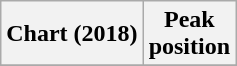<table class="wikitable plainrowheaders" style="text-align:center">
<tr>
<th scope="col">Chart (2018)</th>
<th scope="col">Peak<br> position</th>
</tr>
<tr>
</tr>
</table>
